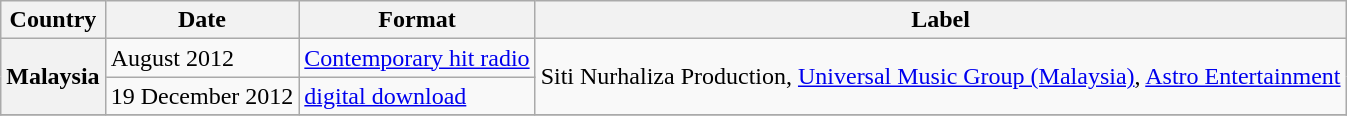<table class="wikitable plainrowheaders" border="1">
<tr>
<th>Country</th>
<th>Date</th>
<th>Format</th>
<th>Label</th>
</tr>
<tr>
<th rowspan="2">Malaysia</th>
<td rowspan="1">August 2012</td>
<td rowspan="1"><a href='#'>Contemporary hit radio</a></td>
<td rowspan="2">Siti Nurhaliza Production, <a href='#'>Universal Music Group (Malaysia)</a>, <a href='#'>Astro Entertainment</a></td>
</tr>
<tr>
<td>19 December 2012</td>
<td><a href='#'>digital download</a></td>
</tr>
<tr>
</tr>
</table>
